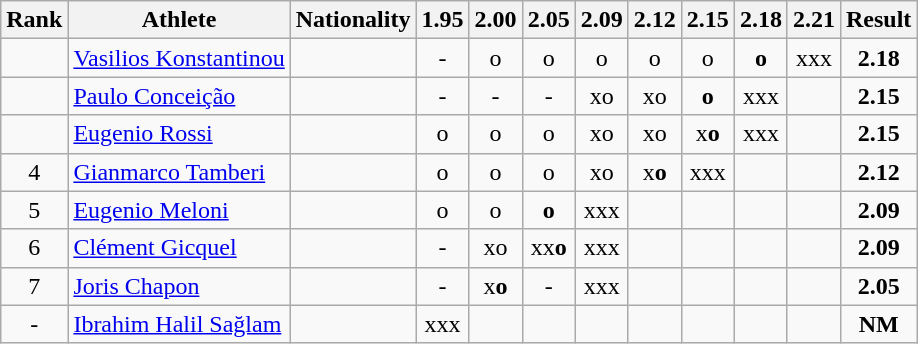<table class="wikitable sortable" style="text-align:center">
<tr>
<th>Rank</th>
<th>Athlete</th>
<th>Nationality</th>
<th>1.95</th>
<th>2.00</th>
<th>2.05</th>
<th>2.09</th>
<th>2.12</th>
<th>2.15</th>
<th>2.18</th>
<th>2.21</th>
<th>Result</th>
</tr>
<tr>
<td></td>
<td align="left"><a href='#'>Vasilios Konstantinou</a></td>
<td align="left"></td>
<td>-</td>
<td>o</td>
<td>o</td>
<td>o</td>
<td>o</td>
<td>o</td>
<td><strong>o</strong></td>
<td>xxx</td>
<td><strong>2.18</strong></td>
</tr>
<tr>
<td></td>
<td align="left"><a href='#'>Paulo Conceição</a></td>
<td align="left"></td>
<td>-</td>
<td>-</td>
<td>-</td>
<td>xo</td>
<td>xo</td>
<td><strong>o</strong></td>
<td>xxx</td>
<td></td>
<td><strong>2.15</strong></td>
</tr>
<tr>
<td></td>
<td align="left"><a href='#'>Eugenio Rossi</a></td>
<td align="left"></td>
<td>o</td>
<td>o</td>
<td>o</td>
<td>xo</td>
<td>xo</td>
<td>x<strong>o</strong></td>
<td>xxx</td>
<td></td>
<td><strong>2.15</strong></td>
</tr>
<tr>
<td>4</td>
<td align="left"><a href='#'>Gianmarco Tamberi</a></td>
<td align="left"></td>
<td>o</td>
<td>o</td>
<td>o</td>
<td>xo</td>
<td>x<strong>o</strong></td>
<td>xxx</td>
<td></td>
<td></td>
<td><strong>2.12</strong></td>
</tr>
<tr>
<td>5</td>
<td align="left"><a href='#'>Eugenio Meloni</a></td>
<td align="left"></td>
<td>o</td>
<td>o</td>
<td><strong>o</strong></td>
<td>xxx</td>
<td></td>
<td></td>
<td></td>
<td></td>
<td><strong>2.09</strong></td>
</tr>
<tr>
<td>6</td>
<td align="left"><a href='#'>Clément Gicquel</a></td>
<td align="left"></td>
<td>-</td>
<td>xo</td>
<td>xx<strong>o</strong></td>
<td>xxx</td>
<td></td>
<td></td>
<td></td>
<td></td>
<td><strong>2.09</strong></td>
</tr>
<tr>
<td>7</td>
<td align="left"><a href='#'>Joris Chapon</a></td>
<td align="left"></td>
<td>-</td>
<td>x<strong>o</strong></td>
<td>-</td>
<td>xxx</td>
<td></td>
<td></td>
<td></td>
<td></td>
<td><strong>2.05</strong></td>
</tr>
<tr>
<td>-</td>
<td align="left"><a href='#'>Ibrahim Halil Sağlam</a></td>
<td align="left"></td>
<td>xxx</td>
<td></td>
<td></td>
<td></td>
<td></td>
<td></td>
<td></td>
<td></td>
<td><strong>NM</strong></td>
</tr>
</table>
